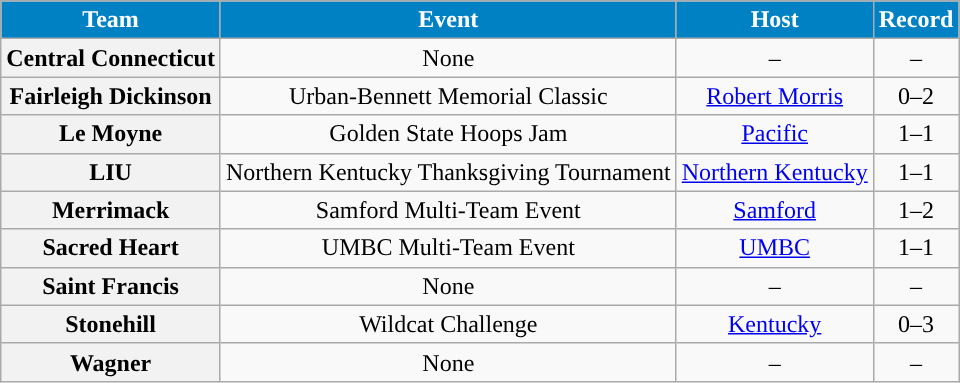<table class="wikitable">
<tr>
<th align="center" style="background:#0081C4; color:#FFFFFF;">Team</th>
<th align="center" style="background:#0081C4; color:#FFFFFF;">Event</th>
<th align="center" style="background:#0081C4; color:#FFFFFF;">Host</th>
<th align="center" style="background:#0081C4; color:#FFFFFF;">Record</th>
</tr>
<tr style="text-align:center;">
<th>Central Connecticut</th>
<td>None</td>
<td>–</td>
<td>–</td>
</tr>
<tr style="text-align:center;">
<th>Fairleigh Dickinson</th>
<td>Urban-Bennett Memorial Classic</td>
<td><a href='#'>Robert Morris</a></td>
<td>0–2</td>
</tr>
<tr style="text-align:center;">
<th>Le Moyne</th>
<td>Golden State Hoops Jam</td>
<td><a href='#'>Pacific</a></td>
<td>1–1</td>
</tr>
<tr style="text-align:center;">
<th>LIU</th>
<td>Northern Kentucky Thanksgiving Tournament</td>
<td><a href='#'>Northern Kentucky</a></td>
<td>1–1</td>
</tr>
<tr style="text-align:center;">
<th>Merrimack</th>
<td>Samford Multi-Team Event</td>
<td><a href='#'>Samford</a></td>
<td>1–2</td>
</tr>
<tr style="text-align:center;">
<th>Sacred Heart</th>
<td>UMBC Multi-Team Event</td>
<td><a href='#'>UMBC</a></td>
<td>1–1</td>
</tr>
<tr style="text-align:center;">
<th>Saint Francis</th>
<td>None</td>
<td>–</td>
<td>–</td>
</tr>
<tr style="text-align:center;">
<th>Stonehill</th>
<td>Wildcat Challenge</td>
<td><a href='#'>Kentucky</a></td>
<td>0–3</td>
</tr>
<tr style="text-align:center;">
<th>Wagner</th>
<td>None</td>
<td>–</td>
<td>–</td>
</tr>
</table>
